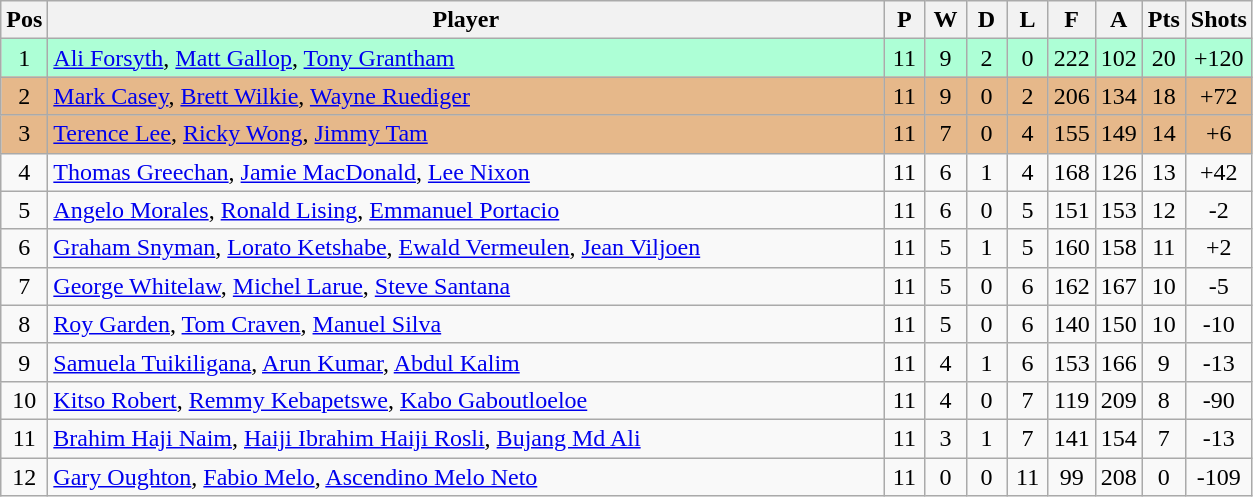<table class="wikitable" style="font-size: 100%">
<tr>
<th width=20>Pos</th>
<th width=550>Player</th>
<th width=20>P</th>
<th width=20>W</th>
<th width=20>D</th>
<th width=20>L</th>
<th width=20>F</th>
<th width=20>A</th>
<th width=20>Pts</th>
<th width=20>Shots</th>
</tr>
<tr align=center style="background: #ADFFD6;">
<td>1</td>
<td align="left"> <a href='#'>Ali Forsyth</a>, <a href='#'>Matt Gallop</a>, <a href='#'>Tony Grantham</a></td>
<td>11</td>
<td>9</td>
<td>2</td>
<td>0</td>
<td>222</td>
<td>102</td>
<td>20</td>
<td>+120</td>
</tr>
<tr align=center style="background: #E6B88A;">
<td>2</td>
<td align="left"> <a href='#'>Mark Casey</a>, <a href='#'>Brett Wilkie</a>, <a href='#'>Wayne Ruediger</a></td>
<td>11</td>
<td>9</td>
<td>0</td>
<td>2</td>
<td>206</td>
<td>134</td>
<td>18</td>
<td>+72</td>
</tr>
<tr align=center style="background: #E6B88A;">
<td>3</td>
<td align="left"> <a href='#'>Terence Lee</a>, <a href='#'>Ricky Wong</a>, <a href='#'>Jimmy Tam</a></td>
<td>11</td>
<td>7</td>
<td>0</td>
<td>4</td>
<td>155</td>
<td>149</td>
<td>14</td>
<td>+6</td>
</tr>
<tr align=center>
<td>4</td>
<td align="left"> <a href='#'>Thomas Greechan</a>, <a href='#'>Jamie MacDonald</a>, <a href='#'>Lee Nixon</a></td>
<td>11</td>
<td>6</td>
<td>1</td>
<td>4</td>
<td>168</td>
<td>126</td>
<td>13</td>
<td>+42</td>
</tr>
<tr align=center>
<td>5</td>
<td align="left"> <a href='#'>Angelo Morales</a>, <a href='#'>Ronald Lising</a>, <a href='#'>Emmanuel Portacio</a></td>
<td>11</td>
<td>6</td>
<td>0</td>
<td>5</td>
<td>151</td>
<td>153</td>
<td>12</td>
<td>-2</td>
</tr>
<tr align=center>
<td>6</td>
<td align="left"> <a href='#'>Graham Snyman</a>, <a href='#'>Lorato Ketshabe</a>, <a href='#'>Ewald Vermeulen</a>, <a href='#'>Jean Viljoen</a></td>
<td>11</td>
<td>5</td>
<td>1</td>
<td>5</td>
<td>160</td>
<td>158</td>
<td>11</td>
<td>+2</td>
</tr>
<tr align=center>
<td>7</td>
<td align="left"> <a href='#'>George Whitelaw</a>, <a href='#'>Michel Larue</a>, <a href='#'>Steve Santana</a></td>
<td>11</td>
<td>5</td>
<td>0</td>
<td>6</td>
<td>162</td>
<td>167</td>
<td>10</td>
<td>-5</td>
</tr>
<tr align=center>
<td>8</td>
<td align="left"> <a href='#'>Roy Garden</a>, <a href='#'>Tom Craven</a>, <a href='#'>Manuel Silva</a></td>
<td>11</td>
<td>5</td>
<td>0</td>
<td>6</td>
<td>140</td>
<td>150</td>
<td>10</td>
<td>-10</td>
</tr>
<tr align=center>
<td>9</td>
<td align="left"> <a href='#'>Samuela Tuikiligana</a>, <a href='#'>Arun Kumar</a>, <a href='#'>Abdul Kalim</a></td>
<td>11</td>
<td>4</td>
<td>1</td>
<td>6</td>
<td>153</td>
<td>166</td>
<td>9</td>
<td>-13</td>
</tr>
<tr align=center>
<td>10</td>
<td align="left"> <a href='#'>Kitso Robert</a>, <a href='#'>Remmy Kebapetswe</a>, <a href='#'>Kabo Gaboutloeloe</a></td>
<td>11</td>
<td>4</td>
<td>0</td>
<td>7</td>
<td>119</td>
<td>209</td>
<td>8</td>
<td>-90</td>
</tr>
<tr align=center>
<td>11</td>
<td align="left"> <a href='#'>Brahim Haji Naim</a>, <a href='#'>Haiji Ibrahim Haiji Rosli</a>, <a href='#'>Bujang Md Ali</a></td>
<td>11</td>
<td>3</td>
<td>1</td>
<td>7</td>
<td>141</td>
<td>154</td>
<td>7</td>
<td>-13</td>
</tr>
<tr align=center>
<td>12</td>
<td align="left"> <a href='#'>Gary Oughton</a>, <a href='#'>Fabio Melo</a>, <a href='#'>Ascendino Melo Neto</a></td>
<td>11</td>
<td>0</td>
<td>0</td>
<td>11</td>
<td>99</td>
<td>208</td>
<td>0</td>
<td>-109</td>
</tr>
</table>
